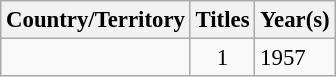<table class="wikitable sortable" style="font-size: 95%;">
<tr>
<th>Country/Territory</th>
<th>Titles</th>
<th>Year(s)</th>
</tr>
<tr>
<td></td>
<td style="text-align:center;">1</td>
<td>1957</td>
</tr>
</table>
